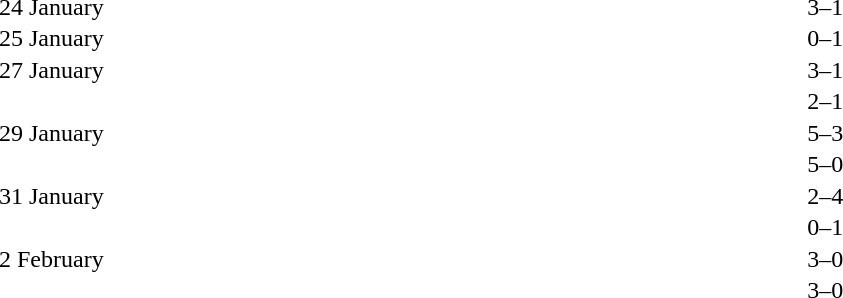<table cellspacing=1 width=70%>
<tr>
<th width=25%></th>
<th width=30%></th>
<th width=15%></th>
<th width=30%></th>
</tr>
<tr>
<td>24 January</td>
<td align=right></td>
<td align=center>3–1</td>
<td></td>
</tr>
<tr>
<td>25 January</td>
<td align=right></td>
<td align=center>0–1</td>
<td></td>
</tr>
<tr>
<td>27 January</td>
<td align=right></td>
<td align=center>3–1</td>
<td></td>
</tr>
<tr>
<td></td>
<td align=right></td>
<td align=center>2–1</td>
<td></td>
</tr>
<tr>
<td>29 January</td>
<td align=right></td>
<td align=center>5–3</td>
<td></td>
</tr>
<tr>
<td></td>
<td align=right></td>
<td align=center>5–0</td>
<td></td>
</tr>
<tr>
<td>31 January</td>
<td align=right></td>
<td align=center>2–4</td>
<td></td>
</tr>
<tr>
<td></td>
<td align=right></td>
<td align=center>0–1</td>
<td></td>
</tr>
<tr>
<td>2 February</td>
<td align=right></td>
<td align=center>3–0</td>
<td></td>
</tr>
<tr>
<td></td>
<td align=right></td>
<td align=center>3–0</td>
<td></td>
</tr>
</table>
